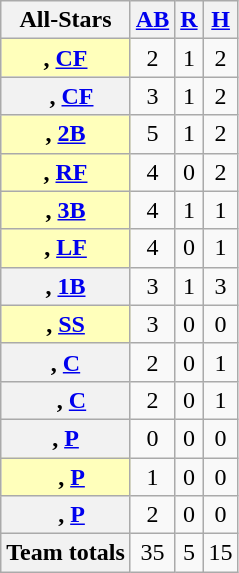<table class="wikitable sortable plainrowheaders" style="text-align:center">
<tr>
<th scope="col">All-Stars</th>
<th scope="col"><a href='#'>AB</a></th>
<th scope="col"><a href='#'>R</a></th>
<th scope="col"><a href='#'>H</a></th>
</tr>
<tr>
<th scope="row" style=background:#ffb;>, <a href='#'>CF</a></th>
<td>2</td>
<td>1</td>
<td>2</td>
</tr>
<tr>
<th scope="row">  , <a href='#'>CF</a></th>
<td>3</td>
<td>1</td>
<td>2</td>
</tr>
<tr>
<th scope="row" style=background:#ffb;>, <a href='#'>2B</a></th>
<td>5</td>
<td>1</td>
<td>2</td>
</tr>
<tr>
<th scope="row" style=background:#ffb;>, <a href='#'>RF</a></th>
<td>4</td>
<td>0</td>
<td>2</td>
</tr>
<tr>
<th scope="row" style=background:#ffb;>, <a href='#'>3B</a></th>
<td>4</td>
<td>1</td>
<td>1</td>
</tr>
<tr>
<th scope="row" style=background:#ffb;>, <a href='#'>LF</a></th>
<td>4</td>
<td>0</td>
<td>1</td>
</tr>
<tr>
<th scope="row">, <a href='#'>1B</a></th>
<td>3</td>
<td>1</td>
<td>3</td>
</tr>
<tr>
<th scope="row" style=background:#ffb;>, <a href='#'>SS</a></th>
<td>3</td>
<td>0</td>
<td>0</td>
</tr>
<tr>
<th scope="row">, <a href='#'>C</a></th>
<td>2</td>
<td>0</td>
<td>1</td>
</tr>
<tr>
<th scope="row">  , <a href='#'>C</a></th>
<td>2</td>
<td>0</td>
<td>1</td>
</tr>
<tr>
<th scope="row">, <a href='#'>P</a></th>
<td>0</td>
<td>0</td>
<td>0</td>
</tr>
<tr>
<th scope="row" style=background:#ffb;>  , <a href='#'>P</a></th>
<td>1</td>
<td>0</td>
<td>0</td>
</tr>
<tr>
<th scope="row">  , <a href='#'>P</a></th>
<td>2</td>
<td>0</td>
<td>0</td>
</tr>
<tr class="sortbottom">
<th scope="row"><strong>Team totals</strong></th>
<td>35</td>
<td>5</td>
<td>15</td>
</tr>
</table>
